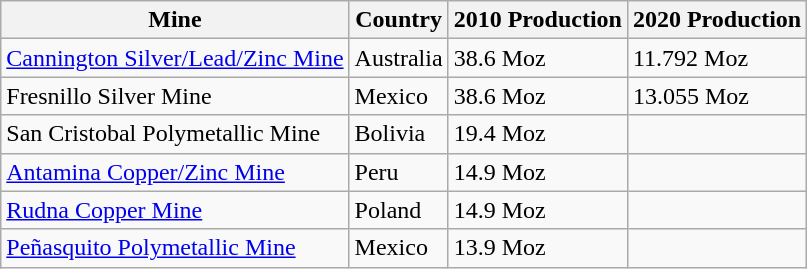<table class="wikitable">
<tr>
<th>Mine</th>
<th>Country</th>
<th>2010 Production</th>
<th>2020 Production</th>
</tr>
<tr>
<td><a href='#'>Cannington Silver/Lead/Zinc Mine</a></td>
<td>Australia</td>
<td>38.6 Moz</td>
<td>11.792 Moz</td>
</tr>
<tr>
<td>Fresnillo Silver Mine</td>
<td>Mexico</td>
<td>38.6 Moz</td>
<td>13.055 Moz</td>
</tr>
<tr>
<td>San Cristobal Polymetallic Mine</td>
<td>Bolivia</td>
<td>19.4 Moz</td>
<td></td>
</tr>
<tr>
<td><a href='#'>Antamina Copper/Zinc Mine</a></td>
<td>Peru</td>
<td>14.9 Moz</td>
<td></td>
</tr>
<tr>
<td><a href='#'>Rudna Copper Mine</a></td>
<td>Poland</td>
<td>14.9 Moz</td>
<td></td>
</tr>
<tr>
<td><a href='#'>Peñasquito Polymetallic Mine</a></td>
<td>Mexico</td>
<td>13.9 Moz</td>
<td></td>
</tr>
</table>
